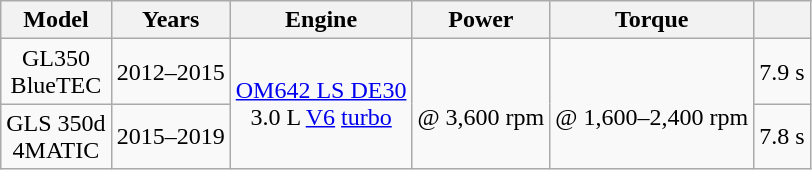<table class="wikitable sortable" style="text-align: center;">
<tr>
<th>Model</th>
<th>Years</th>
<th>Engine</th>
<th>Power</th>
<th>Torque</th>
<th></th>
</tr>
<tr>
<td>GL350 <br> BlueTEC</td>
<td>2012–2015</td>
<td rowspan="2"><a href='#'>OM642 LS DE30</a> <br> 3.0 L <a href='#'>V6</a> <a href='#'>turbo</a></td>
<td rowspan="2"> <br> @ 3,600 rpm</td>
<td rowspan="2"> <br> @ 1,600–2,400 rpm</td>
<td>7.9 s</td>
</tr>
<tr>
<td>GLS 350d<br>4MATIC</td>
<td>2015–2019</td>
<td>7.8 s</td>
</tr>
</table>
